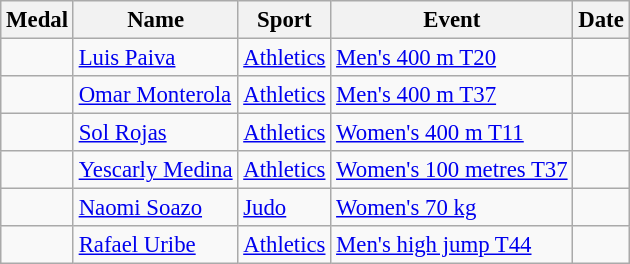<table class="wikitable sortable"  style="font-size:95%">
<tr>
<th>Medal</th>
<th>Name</th>
<th>Sport</th>
<th>Event</th>
<th>Date</th>
</tr>
<tr>
<td></td>
<td><a href='#'>Luis Paiva</a></td>
<td><a href='#'>Athletics</a></td>
<td><a href='#'>Men's 400 m T20</a></td>
<td></td>
</tr>
<tr>
<td></td>
<td><a href='#'>Omar Monterola</a></td>
<td><a href='#'>Athletics</a></td>
<td><a href='#'>Men's 400 m T37</a></td>
<td></td>
</tr>
<tr>
<td></td>
<td><a href='#'>Sol Rojas</a></td>
<td><a href='#'>Athletics</a></td>
<td><a href='#'>Women's 400 m T11</a></td>
<td></td>
</tr>
<tr>
<td></td>
<td><a href='#'>Yescarly Medina</a></td>
<td><a href='#'>Athletics</a></td>
<td><a href='#'>Women's 100 metres T37</a></td>
<td></td>
</tr>
<tr>
<td></td>
<td><a href='#'>Naomi Soazo</a></td>
<td><a href='#'>Judo</a></td>
<td><a href='#'>Women's 70 kg</a></td>
<td></td>
</tr>
<tr>
<td></td>
<td><a href='#'>Rafael Uribe</a></td>
<td><a href='#'>Athletics</a></td>
<td><a href='#'>Men's high jump T44</a></td>
<td></td>
</tr>
</table>
